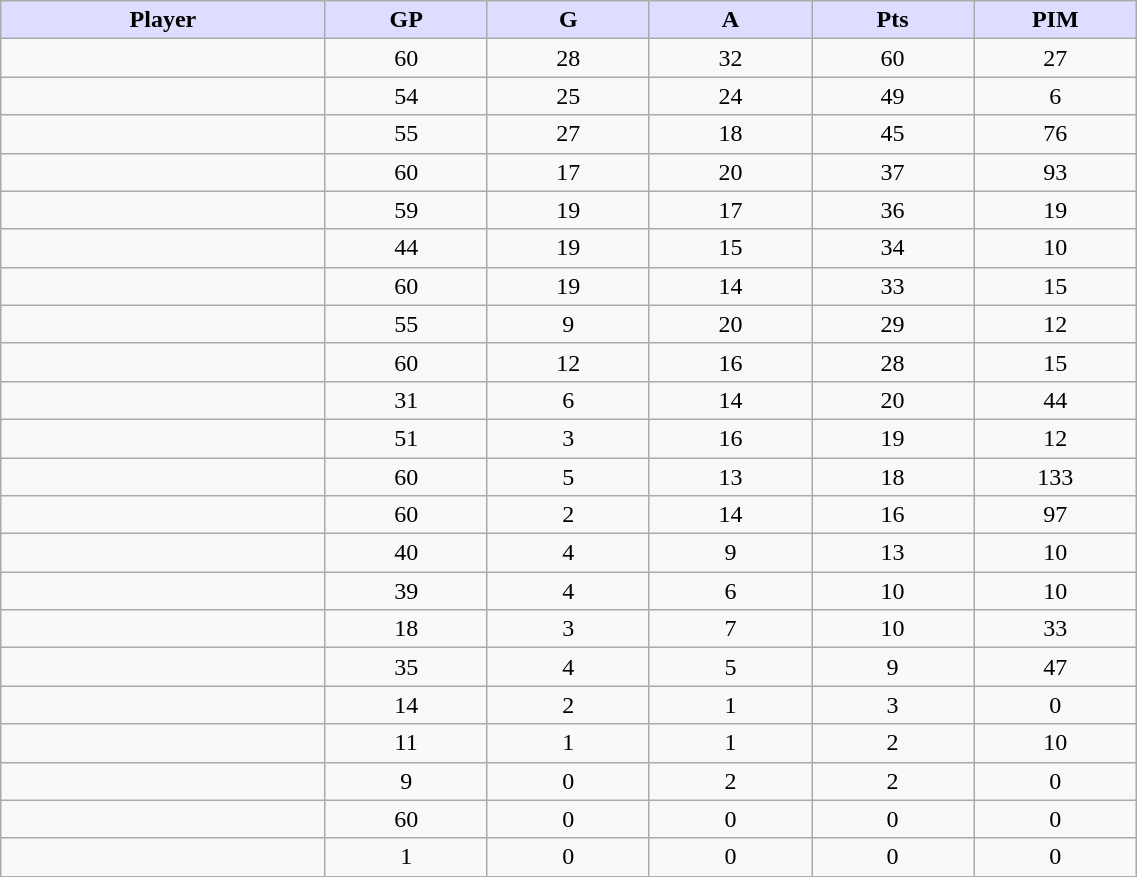<table style="width:60%;" class="wikitable sortable">
<tr style="text-align:center;">
<th style="background:#ddf; width:10%;">Player</th>
<th style="background:#ddf; width:5%;">GP</th>
<th style="background:#ddf; width:5%;">G</th>
<th style="background:#ddf; width:5%;">A</th>
<th style="background:#ddf; width:5%;">Pts</th>
<th style="background:#ddf; width:5%;">PIM</th>
</tr>
<tr style="text-align:center;">
<td style="text-align:right;"></td>
<td>60</td>
<td>28</td>
<td>32</td>
<td>60</td>
<td>27</td>
</tr>
<tr style="text-align:center;">
<td style="text-align:right;"></td>
<td>54</td>
<td>25</td>
<td>24</td>
<td>49</td>
<td>6</td>
</tr>
<tr style="text-align:center;">
<td style="text-align:right;"></td>
<td>55</td>
<td>27</td>
<td>18</td>
<td>45</td>
<td>76</td>
</tr>
<tr style="text-align:center;">
<td style="text-align:right;"></td>
<td>60</td>
<td>17</td>
<td>20</td>
<td>37</td>
<td>93</td>
</tr>
<tr style="text-align:center;">
<td style="text-align:right;"></td>
<td>59</td>
<td>19</td>
<td>17</td>
<td>36</td>
<td>19</td>
</tr>
<tr style="text-align:center;">
<td style="text-align:right;"></td>
<td>44</td>
<td>19</td>
<td>15</td>
<td>34</td>
<td>10</td>
</tr>
<tr style="text-align:center;">
<td style="text-align:right;"></td>
<td>60</td>
<td>19</td>
<td>14</td>
<td>33</td>
<td>15</td>
</tr>
<tr style="text-align:center;">
<td style="text-align:right;"></td>
<td>55</td>
<td>9</td>
<td>20</td>
<td>29</td>
<td>12</td>
</tr>
<tr style="text-align:center;">
<td style="text-align:right;"></td>
<td>60</td>
<td>12</td>
<td>16</td>
<td>28</td>
<td>15</td>
</tr>
<tr style="text-align:center;">
<td style="text-align:right;"></td>
<td>31</td>
<td>6</td>
<td>14</td>
<td>20</td>
<td>44</td>
</tr>
<tr style="text-align:center;">
<td style="text-align:right;"></td>
<td>51</td>
<td>3</td>
<td>16</td>
<td>19</td>
<td>12</td>
</tr>
<tr style="text-align:center;">
<td style="text-align:right;"></td>
<td>60</td>
<td>5</td>
<td>13</td>
<td>18</td>
<td>133</td>
</tr>
<tr style="text-align:center;">
<td style="text-align:right;"></td>
<td>60</td>
<td>2</td>
<td>14</td>
<td>16</td>
<td>97</td>
</tr>
<tr style="text-align:center;">
<td style="text-align:right;"></td>
<td>40</td>
<td>4</td>
<td>9</td>
<td>13</td>
<td>10</td>
</tr>
<tr style="text-align:center;">
<td style="text-align:right;"></td>
<td>39</td>
<td>4</td>
<td>6</td>
<td>10</td>
<td>10</td>
</tr>
<tr style="text-align:center;">
<td style="text-align:right;"></td>
<td>18</td>
<td>3</td>
<td>7</td>
<td>10</td>
<td>33</td>
</tr>
<tr style="text-align:center;">
<td style="text-align:right;"></td>
<td>35</td>
<td>4</td>
<td>5</td>
<td>9</td>
<td>47</td>
</tr>
<tr style="text-align:center;">
<td style="text-align:right;"></td>
<td>14</td>
<td>2</td>
<td>1</td>
<td>3</td>
<td>0</td>
</tr>
<tr style="text-align:center;">
<td style="text-align:right;"></td>
<td>11</td>
<td>1</td>
<td>1</td>
<td>2</td>
<td>10</td>
</tr>
<tr style="text-align:center;">
<td style="text-align:right;"></td>
<td>9</td>
<td>0</td>
<td>2</td>
<td>2</td>
<td>0</td>
</tr>
<tr style="text-align:center;">
<td style="text-align:right;"></td>
<td>60</td>
<td>0</td>
<td>0</td>
<td>0</td>
<td>0</td>
</tr>
<tr style="text-align:center;">
<td style="text-align:right;"></td>
<td>1</td>
<td>0</td>
<td>0</td>
<td>0</td>
<td>0</td>
</tr>
</table>
